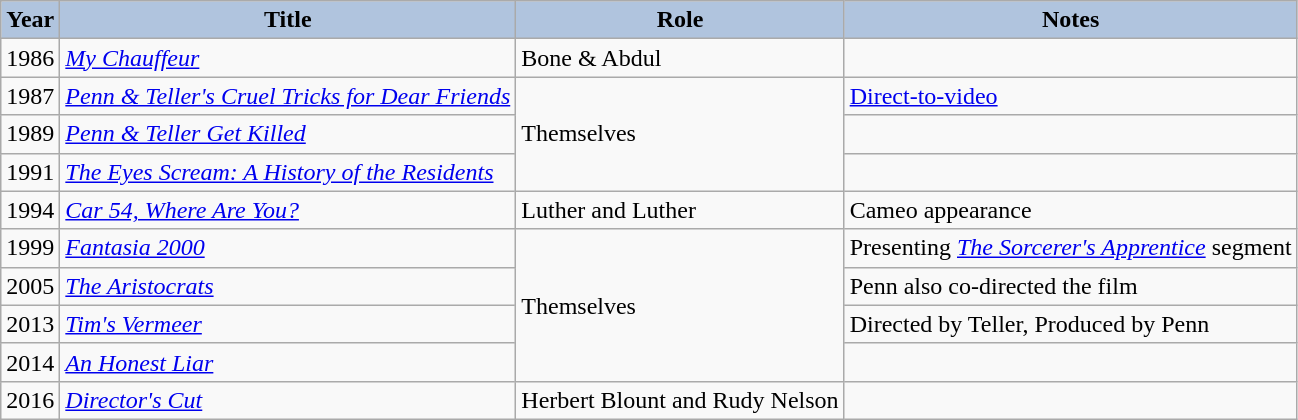<table class="wikitable">
<tr>
<th style="background:#b0c4de;">Year</th>
<th style="background:#b0c4de;">Title</th>
<th style="background:#b0c4de;">Role</th>
<th style="background:#b0c4de;">Notes</th>
</tr>
<tr>
<td>1986</td>
<td><em><a href='#'>My Chauffeur</a></em></td>
<td>Bone & Abdul</td>
<td></td>
</tr>
<tr>
<td>1987</td>
<td><em><a href='#'>Penn & Teller's Cruel Tricks for Dear Friends</a></em></td>
<td rowspan=3>Themselves</td>
<td><a href='#'>Direct-to-video</a></td>
</tr>
<tr>
<td>1989</td>
<td><em><a href='#'>Penn & Teller Get Killed</a></em></td>
<td></td>
</tr>
<tr>
<td>1991</td>
<td><em><a href='#'>The Eyes Scream: A History of the Residents</a></em></td>
<td></td>
</tr>
<tr>
<td>1994</td>
<td><em><a href='#'>Car 54, Where Are You?</a></em></td>
<td>Luther and Luther</td>
<td>Cameo appearance</td>
</tr>
<tr>
<td>1999</td>
<td><em><a href='#'>Fantasia 2000</a></em></td>
<td rowspan=4>Themselves</td>
<td>Presenting <em><a href='#'>The Sorcerer's Apprentice</a></em> segment</td>
</tr>
<tr>
<td>2005</td>
<td><em><a href='#'>The Aristocrats</a></em></td>
<td>Penn also co-directed the film</td>
</tr>
<tr>
<td>2013</td>
<td><em><a href='#'>Tim's Vermeer</a></em></td>
<td>Directed by Teller, Produced by Penn</td>
</tr>
<tr>
<td>2014</td>
<td><em><a href='#'>An Honest Liar</a></em></td>
<td></td>
</tr>
<tr>
<td>2016</td>
<td><em><a href='#'>Director's Cut</a></em></td>
<td>Herbert Blount and Rudy Nelson</td>
<td></td>
</tr>
</table>
